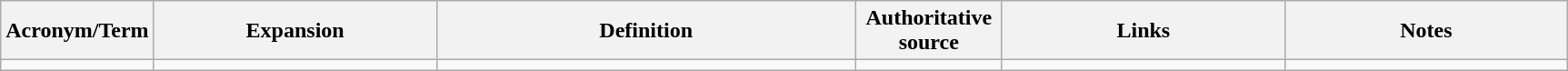<table class="wikitable">
<tr>
<th width="100">Acronym/Term</th>
<th width="200">Expansion</th>
<th width="300">Definition</th>
<th width="100">Authoritative source</th>
<th width="200">Links</th>
<th width="200">Notes</th>
</tr>
<tr>
<td></td>
<td></td>
<td></td>
<td></td>
<td></td>
<td></td>
</tr>
</table>
